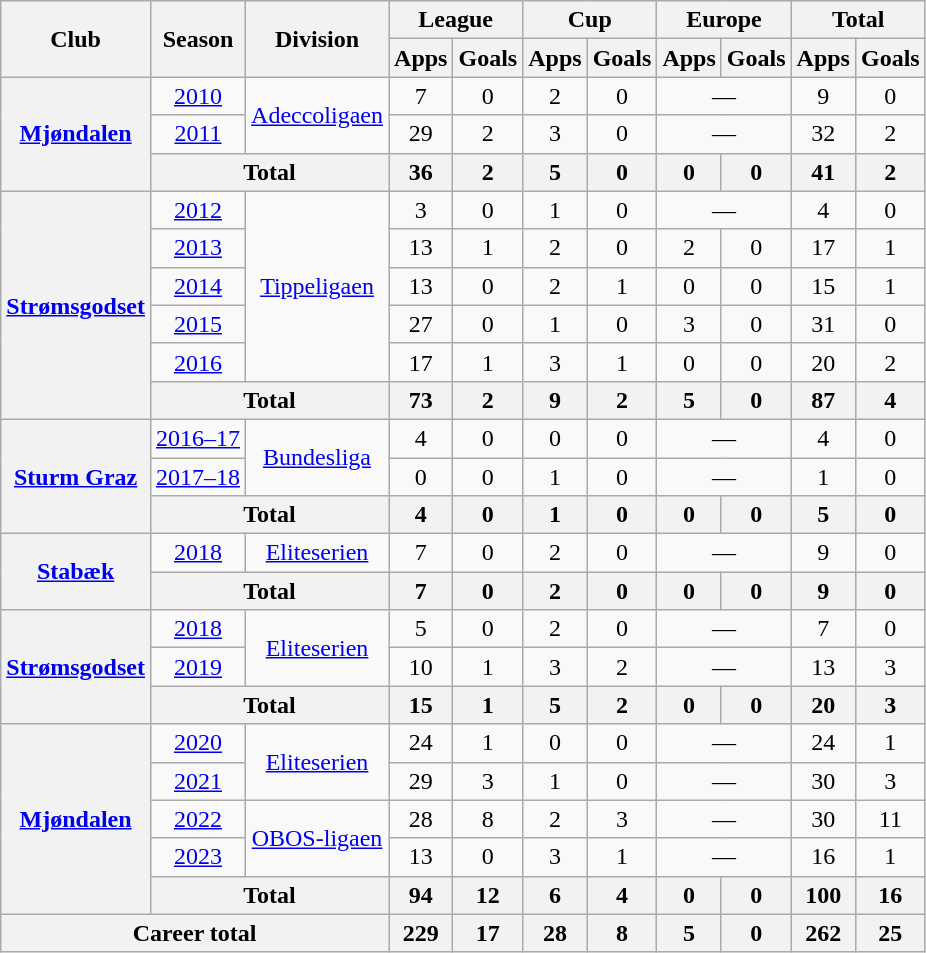<table class="wikitable" style="text-align: center;">
<tr>
<th rowspan="2">Club</th>
<th rowspan="2">Season</th>
<th rowspan="2">Division</th>
<th colspan="2">League</th>
<th colspan="2">Cup</th>
<th colspan="2">Europe</th>
<th colspan="2">Total</th>
</tr>
<tr>
<th>Apps</th>
<th>Goals</th>
<th>Apps</th>
<th>Goals</th>
<th>Apps</th>
<th>Goals</th>
<th>Apps</th>
<th>Goals</th>
</tr>
<tr>
<th rowspan="3" valign="center"><a href='#'>Mjøndalen</a></th>
<td><a href='#'>2010</a></td>
<td rowspan="2" valign="center"><a href='#'>Adeccoligaen</a></td>
<td>7</td>
<td>0</td>
<td>2</td>
<td>0</td>
<td colspan="2">—</td>
<td>9</td>
<td>0</td>
</tr>
<tr>
<td><a href='#'>2011</a></td>
<td>29</td>
<td>2</td>
<td>3</td>
<td>0</td>
<td colspan="2">—</td>
<td>32</td>
<td>2</td>
</tr>
<tr>
<th colspan="2">Total</th>
<th>36</th>
<th>2</th>
<th>5</th>
<th>0</th>
<th>0</th>
<th>0</th>
<th>41</th>
<th>2</th>
</tr>
<tr>
<th rowspan="6" valign="center"><a href='#'>Strømsgodset</a></th>
<td><a href='#'>2012</a></td>
<td rowspan="5" valign="center"><a href='#'>Tippeligaen</a></td>
<td>3</td>
<td>0</td>
<td>1</td>
<td>0</td>
<td colspan="2">—</td>
<td>4</td>
<td>0</td>
</tr>
<tr>
<td><a href='#'>2013</a></td>
<td>13</td>
<td>1</td>
<td>2</td>
<td>0</td>
<td>2</td>
<td>0</td>
<td>17</td>
<td>1</td>
</tr>
<tr>
<td><a href='#'>2014</a></td>
<td>13</td>
<td>0</td>
<td>2</td>
<td>1</td>
<td>0</td>
<td>0</td>
<td>15</td>
<td>1</td>
</tr>
<tr>
<td><a href='#'>2015</a></td>
<td>27</td>
<td>0</td>
<td>1</td>
<td>0</td>
<td>3</td>
<td>0</td>
<td>31</td>
<td>0</td>
</tr>
<tr>
<td><a href='#'>2016</a></td>
<td>17</td>
<td>1</td>
<td>3</td>
<td>1</td>
<td>0</td>
<td>0</td>
<td>20</td>
<td>2</td>
</tr>
<tr>
<th colspan="2">Total</th>
<th>73</th>
<th>2</th>
<th>9</th>
<th>2</th>
<th>5</th>
<th>0</th>
<th>87</th>
<th>4</th>
</tr>
<tr>
<th rowspan="3" valign="center"><a href='#'>Sturm Graz</a></th>
<td><a href='#'>2016–17</a></td>
<td rowspan="2" valign="center"><a href='#'>Bundesliga</a></td>
<td>4</td>
<td>0</td>
<td>0</td>
<td>0</td>
<td colspan="2">—</td>
<td>4</td>
<td>0</td>
</tr>
<tr>
<td><a href='#'>2017–18</a></td>
<td>0</td>
<td>0</td>
<td>1</td>
<td>0</td>
<td colspan="2">—</td>
<td>1</td>
<td>0</td>
</tr>
<tr>
<th colspan="2">Total</th>
<th>4</th>
<th>0</th>
<th>1</th>
<th>0</th>
<th>0</th>
<th>0</th>
<th>5</th>
<th>0</th>
</tr>
<tr>
<th rowspan="2" valign="center"><a href='#'>Stabæk</a></th>
<td><a href='#'>2018</a></td>
<td rowspan="1" valign="center"><a href='#'>Eliteserien</a></td>
<td>7</td>
<td>0</td>
<td>2</td>
<td>0</td>
<td colspan="2">—</td>
<td>9</td>
<td>0</td>
</tr>
<tr>
<th colspan="2">Total</th>
<th>7</th>
<th>0</th>
<th>2</th>
<th>0</th>
<th>0</th>
<th>0</th>
<th>9</th>
<th>0</th>
</tr>
<tr>
<th rowspan="3" valign="center"><a href='#'>Strømsgodset</a></th>
<td><a href='#'>2018</a></td>
<td rowspan="2" valign="center"><a href='#'>Eliteserien</a></td>
<td>5</td>
<td>0</td>
<td>2</td>
<td>0</td>
<td colspan="2">—</td>
<td>7</td>
<td>0</td>
</tr>
<tr>
<td><a href='#'>2019</a></td>
<td>10</td>
<td>1</td>
<td>3</td>
<td>2</td>
<td colspan="2">—</td>
<td>13</td>
<td>3</td>
</tr>
<tr>
<th colspan="2">Total</th>
<th>15</th>
<th>1</th>
<th>5</th>
<th>2</th>
<th>0</th>
<th>0</th>
<th>20</th>
<th>3</th>
</tr>
<tr>
<th rowspan="5" valign="center"><a href='#'>Mjøndalen</a></th>
<td><a href='#'>2020</a></td>
<td rowspan="2" valign="center"><a href='#'>Eliteserien</a></td>
<td>24</td>
<td>1</td>
<td>0</td>
<td>0</td>
<td colspan="2">—</td>
<td>24</td>
<td>1</td>
</tr>
<tr>
<td><a href='#'>2021</a></td>
<td>29</td>
<td>3</td>
<td>1</td>
<td>0</td>
<td colspan="2">—</td>
<td>30</td>
<td>3</td>
</tr>
<tr>
<td><a href='#'>2022</a></td>
<td rowspan="2" valign="center"><a href='#'>OBOS-ligaen</a></td>
<td>28</td>
<td>8</td>
<td>2</td>
<td>3</td>
<td colspan="2">—</td>
<td>30</td>
<td>11</td>
</tr>
<tr>
<td><a href='#'>2023</a></td>
<td>13</td>
<td>0</td>
<td>3</td>
<td>1</td>
<td colspan="2">—</td>
<td>16</td>
<td>1</td>
</tr>
<tr>
<th colspan="2">Total</th>
<th>94</th>
<th>12</th>
<th>6</th>
<th>4</th>
<th>0</th>
<th>0</th>
<th>100</th>
<th>16</th>
</tr>
<tr>
<th colspan="3">Career total</th>
<th>229</th>
<th>17</th>
<th>28</th>
<th>8</th>
<th>5</th>
<th>0</th>
<th>262</th>
<th>25</th>
</tr>
</table>
